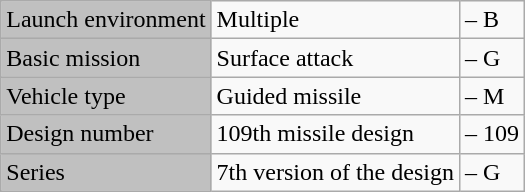<table class="wikitable">
<tr>
<td style="background:silver;">Launch environment</td>
<td>Multiple</td>
<td>– B</td>
</tr>
<tr>
<td style="background:silver;">Basic mission</td>
<td>Surface attack</td>
<td>– G</td>
</tr>
<tr>
<td style="background:silver;">Vehicle type</td>
<td>Guided missile</td>
<td>– M</td>
</tr>
<tr>
<td style="background:silver;">Design number</td>
<td>109th missile design</td>
<td>– 109</td>
</tr>
<tr>
<td style="background:silver;">Series</td>
<td>7th version of the design</td>
<td>– G</td>
</tr>
</table>
